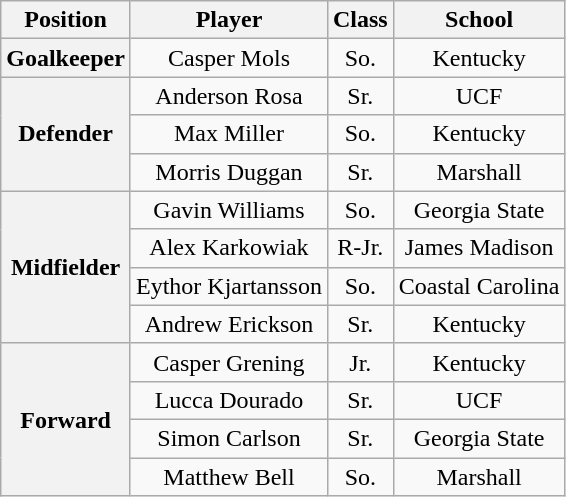<table class="wikitable" style="text-align:center">
<tr>
<th>Position</th>
<th>Player</th>
<th>Class</th>
<th>School</th>
</tr>
<tr>
<th>Goalkeeper</th>
<td>Casper Mols</td>
<td>So.</td>
<td>Kentucky</td>
</tr>
<tr>
<th rowspan=3>Defender</th>
<td>Anderson Rosa</td>
<td>Sr.</td>
<td>UCF</td>
</tr>
<tr>
<td>Max Miller</td>
<td>So.</td>
<td>Kentucky</td>
</tr>
<tr>
<td>Morris Duggan</td>
<td>Sr.</td>
<td>Marshall</td>
</tr>
<tr>
<th rowspan=4>Midfielder</th>
<td>Gavin Williams</td>
<td>So.</td>
<td>Georgia State</td>
</tr>
<tr>
<td>Alex Karkowiak</td>
<td>R-Jr.</td>
<td>James Madison</td>
</tr>
<tr>
<td>Eythor Kjartansson</td>
<td>So.</td>
<td>Coastal Carolina</td>
</tr>
<tr>
<td>Andrew Erickson</td>
<td>Sr.</td>
<td>Kentucky</td>
</tr>
<tr>
<th rowspan=4>Forward</th>
<td>Casper Grening</td>
<td>Jr.</td>
<td>Kentucky</td>
</tr>
<tr>
<td>Lucca Dourado</td>
<td>Sr.</td>
<td>UCF</td>
</tr>
<tr>
<td>Simon Carlson</td>
<td>Sr.</td>
<td>Georgia State</td>
</tr>
<tr>
<td>Matthew Bell</td>
<td>So.</td>
<td>Marshall</td>
</tr>
</table>
